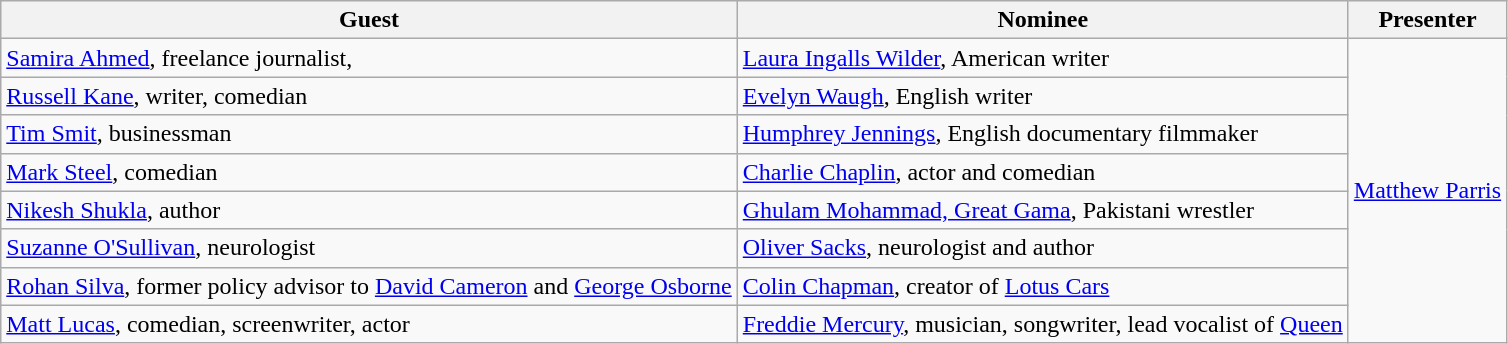<table class="wikitable">
<tr>
<th>Guest</th>
<th>Nominee</th>
<th>Presenter</th>
</tr>
<tr>
<td><a href='#'>Samira Ahmed</a>, freelance journalist,</td>
<td><a href='#'>Laura Ingalls Wilder</a>, American writer</td>
<td rowspan="8"><a href='#'>Matthew Parris</a></td>
</tr>
<tr>
<td><a href='#'>Russell Kane</a>, writer, comedian</td>
<td><a href='#'>Evelyn Waugh</a>,  English writer</td>
</tr>
<tr>
<td><a href='#'>Tim Smit</a>, businessman</td>
<td><a href='#'>Humphrey Jennings</a>, English documentary filmmaker</td>
</tr>
<tr>
<td><a href='#'>Mark Steel</a>, comedian</td>
<td><a href='#'>Charlie Chaplin</a>, actor and comedian</td>
</tr>
<tr>
<td><a href='#'>Nikesh Shukla</a>, author</td>
<td><a href='#'>Ghulam Mohammad, Great Gama</a>, Pakistani wrestler</td>
</tr>
<tr>
<td><a href='#'>Suzanne O'Sullivan</a>, neurologist</td>
<td><a href='#'>Oliver Sacks</a>, neurologist and author</td>
</tr>
<tr>
<td><a href='#'>Rohan Silva</a>, former policy advisor to <a href='#'>David Cameron</a> and <a href='#'>George Osborne</a></td>
<td><a href='#'>Colin Chapman</a>, creator of <a href='#'>Lotus Cars</a></td>
</tr>
<tr>
<td><a href='#'>Matt Lucas</a>, comedian, screenwriter, actor</td>
<td><a href='#'>Freddie Mercury</a>, musician, songwriter, lead vocalist of <a href='#'>Queen</a></td>
</tr>
</table>
